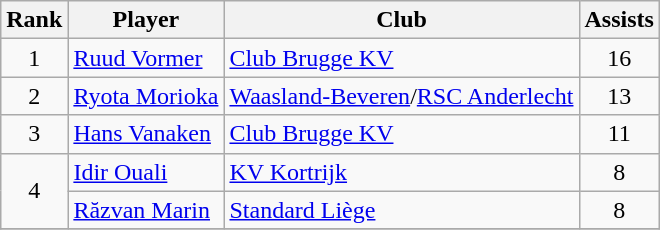<table class="wikitable" style="text-align:center">
<tr>
<th>Rank</th>
<th>Player</th>
<th>Club</th>
<th>Assists</th>
</tr>
<tr>
<td>1</td>
<td align="left"> <a href='#'>Ruud Vormer</a></td>
<td align="left"><a href='#'>Club Brugge KV</a></td>
<td>16</td>
</tr>
<tr>
<td>2</td>
<td align="left"> <a href='#'>Ryota Morioka</a></td>
<td align="left"><a href='#'>Waasland-Beveren</a>/<a href='#'>RSC Anderlecht</a></td>
<td>13</td>
</tr>
<tr>
<td>3</td>
<td align="left"> <a href='#'>Hans Vanaken</a></td>
<td align="left"><a href='#'>Club Brugge KV</a></td>
<td>11</td>
</tr>
<tr>
<td rowspan=2>4</td>
<td align="left"> <a href='#'>Idir Ouali</a></td>
<td align="left"><a href='#'>KV Kortrijk</a></td>
<td>8</td>
</tr>
<tr>
<td align="left"> <a href='#'>Răzvan Marin</a></td>
<td align="left"><a href='#'>Standard Liège</a></td>
<td>8</td>
</tr>
<tr>
</tr>
</table>
